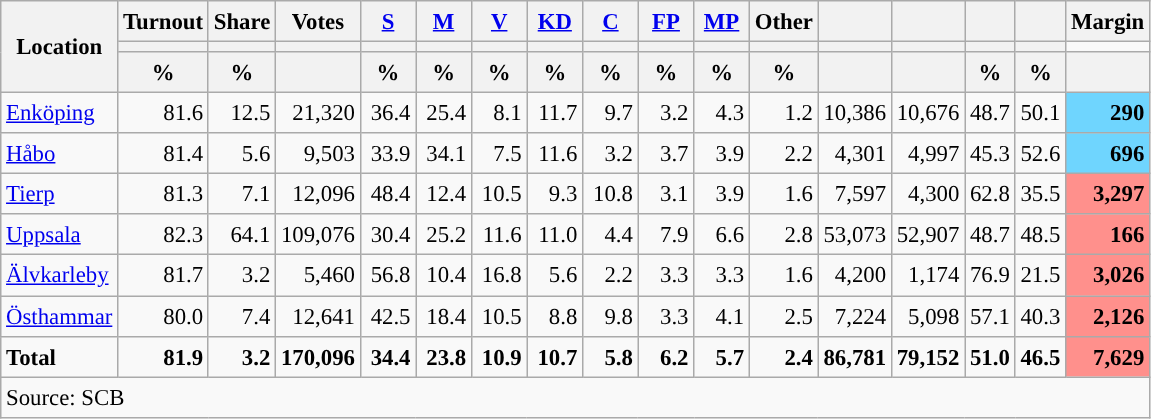<table class="wikitable sortable" style="text-align:right; font-size:95%; line-height:20px;">
<tr>
<th rowspan="3">Location</th>
<th>Turnout</th>
<th>Share</th>
<th>Votes</th>
<th width="30px" class="unsortable"><a href='#'>S</a></th>
<th width="30px" class="unsortable"><a href='#'>M</a></th>
<th width="30px" class="unsortable"><a href='#'>V</a></th>
<th width="30px" class="unsortable"><a href='#'>KD</a></th>
<th width="30px" class="unsortable"><a href='#'>C</a></th>
<th width="30px" class="unsortable"><a href='#'>FP</a></th>
<th width="30px" class="unsortable"><a href='#'>MP</a></th>
<th width="30px" class="unsortable">Other</th>
<th></th>
<th></th>
<th></th>
<th></th>
<th>Margin</th>
</tr>
<tr>
<th></th>
<th></th>
<th></th>
<th style="background:"></th>
<th style="background:"></th>
<th style="background:"></th>
<th style="background:"></th>
<th style="background:"></th>
<th style="background:"></th>
<th style="background:"></th>
<th style="background:"></th>
<th style="background:"></th>
<th style="background:"></th>
<th style="background:"></th>
<th style="background:"></th>
</tr>
<tr>
<th data-sort-type="number">%</th>
<th data-sort-type="number">%</th>
<th></th>
<th data-sort-type="number">%</th>
<th data-sort-type="number">%</th>
<th data-sort-type="number">%</th>
<th data-sort-type="number">%</th>
<th data-sort-type="number">%</th>
<th data-sort-type="number">%</th>
<th data-sort-type="number">%</th>
<th data-sort-type="number">%</th>
<th data-sort-type="number"></th>
<th data-sort-type="number"></th>
<th data-sort-type="number">%</th>
<th data-sort-type="number">%</th>
<th data-sort-type="number"></th>
</tr>
<tr>
<td align=left><a href='#'>Enköping</a></td>
<td>81.6</td>
<td>12.5</td>
<td>21,320</td>
<td>36.4</td>
<td>25.4</td>
<td>8.1</td>
<td>11.7</td>
<td>9.7</td>
<td>3.2</td>
<td>4.3</td>
<td>1.2</td>
<td>10,386</td>
<td>10,676</td>
<td>48.7</td>
<td>50.1</td>
<td bgcolor=#6fd5fe><strong>290</strong></td>
</tr>
<tr>
<td align=left><a href='#'>Håbo</a></td>
<td>81.4</td>
<td>5.6</td>
<td>9,503</td>
<td>33.9</td>
<td>34.1</td>
<td>7.5</td>
<td>11.6</td>
<td>3.2</td>
<td>3.7</td>
<td>3.9</td>
<td>2.2</td>
<td>4,301</td>
<td>4,997</td>
<td>45.3</td>
<td>52.6</td>
<td bgcolor=#6fd5fe><strong>696</strong></td>
</tr>
<tr>
<td align=left><a href='#'>Tierp</a></td>
<td>81.3</td>
<td>7.1</td>
<td>12,096</td>
<td>48.4</td>
<td>12.4</td>
<td>10.5</td>
<td>9.3</td>
<td>10.8</td>
<td>3.1</td>
<td>3.9</td>
<td>1.6</td>
<td>7,597</td>
<td>4,300</td>
<td>62.8</td>
<td>35.5</td>
<td bgcolor=#ff908c><strong>3,297</strong></td>
</tr>
<tr>
<td align=left><a href='#'>Uppsala</a></td>
<td>82.3</td>
<td>64.1</td>
<td>109,076</td>
<td>30.4</td>
<td>25.2</td>
<td>11.6</td>
<td>11.0</td>
<td>4.4</td>
<td>7.9</td>
<td>6.6</td>
<td>2.8</td>
<td>53,073</td>
<td>52,907</td>
<td>48.7</td>
<td>48.5</td>
<td bgcolor=#ff908c><strong>166</strong></td>
</tr>
<tr>
<td align=left><a href='#'>Älvkarleby</a></td>
<td>81.7</td>
<td>3.2</td>
<td>5,460</td>
<td>56.8</td>
<td>10.4</td>
<td>16.8</td>
<td>5.6</td>
<td>2.2</td>
<td>3.3</td>
<td>3.3</td>
<td>1.6</td>
<td>4,200</td>
<td>1,174</td>
<td>76.9</td>
<td>21.5</td>
<td bgcolor=#ff908c><strong>3,026</strong></td>
</tr>
<tr>
<td align=left><a href='#'>Östhammar</a></td>
<td>80.0</td>
<td>7.4</td>
<td>12,641</td>
<td>42.5</td>
<td>18.4</td>
<td>10.5</td>
<td>8.8</td>
<td>9.8</td>
<td>3.3</td>
<td>4.1</td>
<td>2.5</td>
<td>7,224</td>
<td>5,098</td>
<td>57.1</td>
<td>40.3</td>
<td bgcolor=#ff908c><strong>2,126</strong></td>
</tr>
<tr>
<td align=left><strong>Total</strong></td>
<td><strong>81.9</strong></td>
<td><strong>3.2</strong></td>
<td><strong>170,096</strong></td>
<td><strong>34.4</strong></td>
<td><strong>23.8</strong></td>
<td><strong>10.9</strong></td>
<td><strong>10.7</strong></td>
<td><strong>5.8</strong></td>
<td><strong>6.2</strong></td>
<td><strong>5.7</strong></td>
<td><strong>2.4</strong></td>
<td><strong>86,781</strong></td>
<td><strong>79,152</strong></td>
<td><strong>51.0</strong></td>
<td><strong>46.5</strong></td>
<td bgcolor=#ff908c><strong>7,629</strong></td>
</tr>
<tr>
<td align=left colspan=17>Source: SCB </td>
</tr>
</table>
